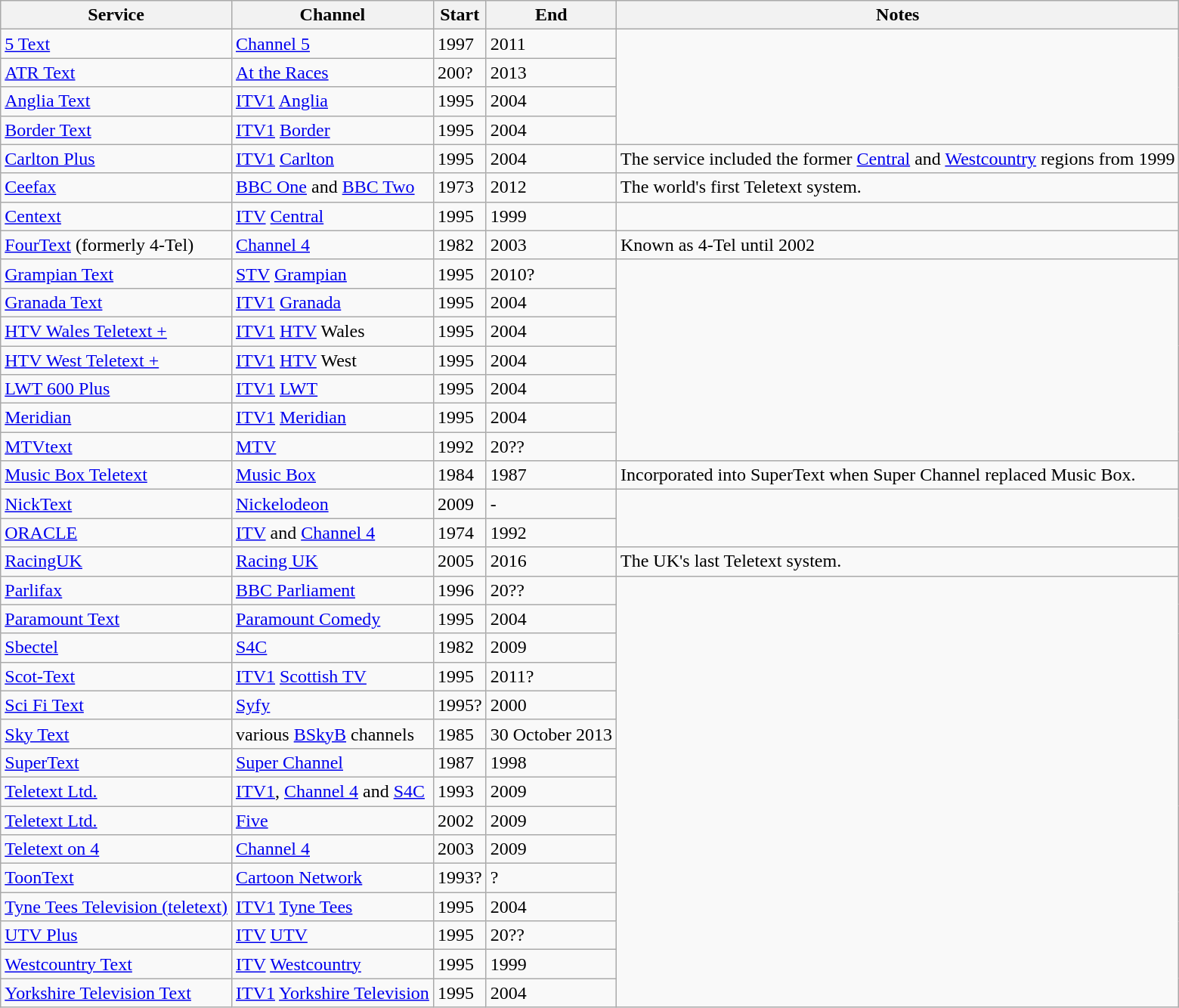<table class="wikitable sortable">
<tr>
<th>Service</th>
<th>Channel</th>
<th>Start</th>
<th>End</th>
<th class="unsortable">Notes</th>
</tr>
<tr>
<td><a href='#'>5 Text</a></td>
<td><a href='#'>Channel 5</a></td>
<td>1997</td>
<td>2011</td>
</tr>
<tr>
<td><a href='#'>ATR Text</a></td>
<td><a href='#'>At the Races</a></td>
<td data-sort-value="2000">200?</td>
<td>2013</td>
</tr>
<tr>
<td><a href='#'>Anglia Text</a></td>
<td><a href='#'>ITV1</a> <a href='#'>Anglia</a></td>
<td>1995</td>
<td>2004</td>
</tr>
<tr>
<td><a href='#'>Border Text</a></td>
<td><a href='#'>ITV1</a> <a href='#'>Border</a></td>
<td>1995</td>
<td>2004</td>
</tr>
<tr>
<td><a href='#'>Carlton Plus</a></td>
<td><a href='#'>ITV1</a> <a href='#'>Carlton</a></td>
<td>1995</td>
<td>2004</td>
<td>The service included the former <a href='#'>Central</a> and <a href='#'>Westcountry</a> regions from 1999</td>
</tr>
<tr>
<td><a href='#'>Ceefax</a></td>
<td><a href='#'>BBC One</a> and <a href='#'>BBC Two</a></td>
<td>1973</td>
<td>2012</td>
<td>The world's first Teletext system.</td>
</tr>
<tr>
<td><a href='#'>Centext</a></td>
<td><a href='#'>ITV</a> <a href='#'>Central</a></td>
<td>1995</td>
<td>1999</td>
</tr>
<tr>
<td><a href='#'>FourText</a> (formerly 4-Tel)</td>
<td><a href='#'>Channel 4</a></td>
<td>1982</td>
<td>2003</td>
<td>Known as 4-Tel until 2002</td>
</tr>
<tr>
<td><a href='#'>Grampian Text</a></td>
<td><a href='#'>STV</a> <a href='#'>Grampian</a></td>
<td>1995</td>
<td>2010?</td>
</tr>
<tr>
<td><a href='#'>Granada Text</a></td>
<td><a href='#'>ITV1</a> <a href='#'>Granada</a></td>
<td>1995</td>
<td>2004</td>
</tr>
<tr>
<td><a href='#'>HTV Wales Teletext +</a></td>
<td><a href='#'>ITV1</a> <a href='#'>HTV</a> Wales</td>
<td>1995</td>
<td>2004</td>
</tr>
<tr>
<td><a href='#'>HTV West Teletext +</a></td>
<td><a href='#'>ITV1</a> <a href='#'>HTV</a> West</td>
<td>1995</td>
<td>2004</td>
</tr>
<tr>
<td><a href='#'>LWT 600 Plus</a></td>
<td><a href='#'>ITV1</a> <a href='#'>LWT</a></td>
<td>1995</td>
<td>2004</td>
</tr>
<tr>
<td><a href='#'>Meridian</a></td>
<td><a href='#'>ITV1</a> <a href='#'>Meridian</a></td>
<td>1995</td>
<td>2004</td>
</tr>
<tr>
<td><a href='#'>MTVtext</a></td>
<td><a href='#'>MTV</a></td>
<td>1992</td>
<td data-sort-value="2001">20??</td>
</tr>
<tr>
<td><a href='#'>Music Box Teletext</a></td>
<td><a href='#'>Music Box</a></td>
<td>1984</td>
<td>1987</td>
<td>Incorporated into SuperText when Super Channel replaced Music Box.</td>
</tr>
<tr>
<td><a href='#'>NickText</a></td>
<td><a href='#'>Nickelodeon</a></td>
<td>2009</td>
<td data-sort-value="1994">-</td>
</tr>
<tr>
<td><a href='#'>ORACLE</a></td>
<td><a href='#'>ITV</a> and <a href='#'>Channel 4</a></td>
<td>1974</td>
<td>1992</td>
</tr>
<tr>
<td><a href='#'>RacingUK</a></td>
<td><a href='#'>Racing UK</a></td>
<td>2005</td>
<td>2016</td>
<td>The UK's last Teletext system.</td>
</tr>
<tr>
<td><a href='#'>Parlifax</a></td>
<td><a href='#'>BBC Parliament</a></td>
<td>1996</td>
<td data-sort-value="2001">20??</td>
</tr>
<tr>
<td><a href='#'>Paramount Text</a></td>
<td><a href='#'>Paramount Comedy</a></td>
<td>1995</td>
<td>2004</td>
</tr>
<tr>
<td><a href='#'>Sbectel</a></td>
<td><a href='#'>S4C</a></td>
<td>1982</td>
<td>2009</td>
</tr>
<tr>
<td><a href='#'>Scot-Text</a></td>
<td><a href='#'>ITV1</a> <a href='#'>Scottish TV</a></td>
<td>1995</td>
<td>2011?</td>
</tr>
<tr>
<td><a href='#'>Sci Fi Text</a></td>
<td><a href='#'>Syfy</a></td>
<td>1995?</td>
<td>2000</td>
</tr>
<tr>
<td><a href='#'>Sky Text</a></td>
<td>various <a href='#'>BSkyB</a> channels</td>
<td>1985</td>
<td data-sort-value="2013-10-30" data-sort-type="IsoDate">30 October 2013</td>
</tr>
<tr>
<td><a href='#'>SuperText</a></td>
<td><a href='#'>Super Channel</a></td>
<td>1987</td>
<td>1998</td>
</tr>
<tr>
<td><a href='#'>Teletext Ltd.</a></td>
<td><a href='#'>ITV1</a>, <a href='#'>Channel 4</a> and <a href='#'>S4C</a></td>
<td>1993</td>
<td>2009</td>
</tr>
<tr>
<td><a href='#'>Teletext Ltd.</a></td>
<td><a href='#'>Five</a></td>
<td>2002</td>
<td>2009</td>
</tr>
<tr>
<td><a href='#'>Teletext on 4</a></td>
<td><a href='#'>Channel 4</a></td>
<td>2003</td>
<td>2009</td>
</tr>
<tr>
<td><a href='#'>ToonText</a></td>
<td><a href='#'>Cartoon Network</a></td>
<td>1993?</td>
<td data-sort-value="1993">?</td>
</tr>
<tr>
<td><a href='#'>Tyne Tees Television (teletext)</a></td>
<td><a href='#'>ITV1</a> <a href='#'>Tyne Tees</a></td>
<td>1995</td>
<td>2004</td>
</tr>
<tr>
<td><a href='#'>UTV Plus</a></td>
<td><a href='#'>ITV</a> <a href='#'>UTV</a></td>
<td>1995</td>
<td data-sort-value="2001">20??</td>
</tr>
<tr>
<td><a href='#'>Westcountry Text</a></td>
<td><a href='#'>ITV</a> <a href='#'>Westcountry</a></td>
<td>1995</td>
<td>1999</td>
</tr>
<tr>
<td><a href='#'>Yorkshire Television Text</a></td>
<td><a href='#'>ITV1</a> <a href='#'>Yorkshire Television</a></td>
<td>1995</td>
<td>2004</td>
</tr>
</table>
